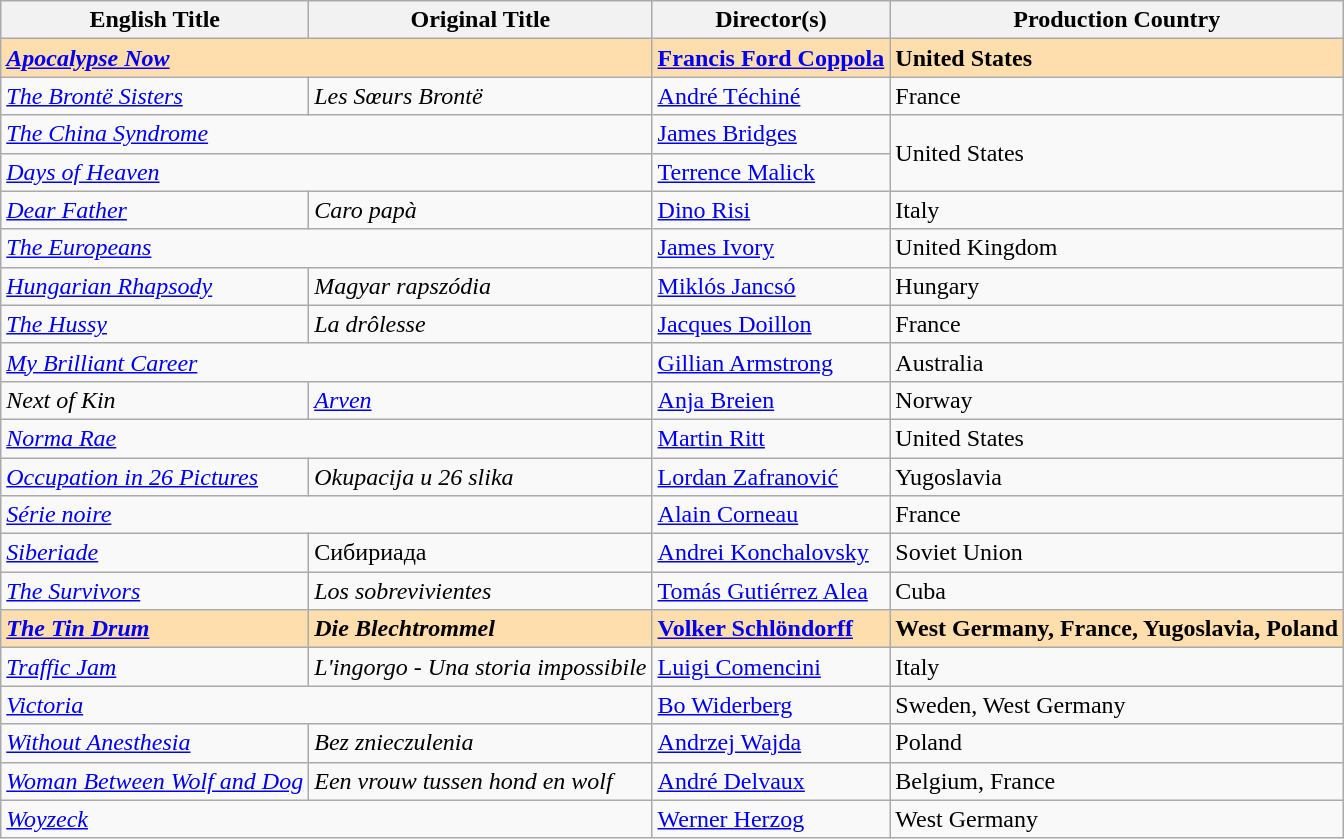<table class="wikitable">
<tr>
<th>English Title</th>
<th>Original Title</th>
<th>Director(s)</th>
<th>Production Country</th>
</tr>
<tr style="background:#FFDEAD;">
<td colspan="2"><strong><em><a href='#'>Apocalypse Now</a></em></strong></td>
<td><strong><a href='#'>Francis Ford Coppola</a></strong></td>
<td><strong>United States</strong></td>
</tr>
<tr>
<td><em><a href='#'>The Brontë Sisters</a></em></td>
<td><em>Les Sœurs Brontë</em></td>
<td><a href='#'>André Téchiné</a></td>
<td>France</td>
</tr>
<tr>
<td colspan="2"><em><a href='#'>The China Syndrome</a></em></td>
<td><a href='#'>James Bridges</a></td>
<td rowspan="2">United States</td>
</tr>
<tr>
<td colspan="2"><em><a href='#'>Days of Heaven</a></em></td>
<td><a href='#'>Terrence Malick</a></td>
</tr>
<tr>
<td><em><a href='#'>Dear Father</a></em></td>
<td><em>Caro papà</em></td>
<td><a href='#'>Dino Risi</a></td>
<td>Italy</td>
</tr>
<tr>
<td colspan="2"><em><a href='#'>The Europeans</a></em></td>
<td><a href='#'>James Ivory</a></td>
<td>United Kingdom</td>
</tr>
<tr>
<td><em><a href='#'>Hungarian Rhapsody</a></em></td>
<td><em>Magyar rapszódia</em></td>
<td><a href='#'>Miklós Jancsó</a></td>
<td>Hungary</td>
</tr>
<tr>
<td><em><a href='#'>The Hussy</a></em></td>
<td><em>La drôlesse</em></td>
<td><a href='#'>Jacques Doillon</a></td>
<td>France</td>
</tr>
<tr>
<td colspan="2"><em><a href='#'>My Brilliant Career</a></em></td>
<td><a href='#'>Gillian Armstrong</a></td>
<td>Australia</td>
</tr>
<tr>
<td><em>Next of Kin</em></td>
<td><em><a href='#'>Arven</a></em></td>
<td><a href='#'>Anja Breien</a></td>
<td>Norway</td>
</tr>
<tr>
<td colspan="2"><em><a href='#'>Norma Rae</a></em></td>
<td><a href='#'>Martin Ritt</a></td>
<td>United States</td>
</tr>
<tr>
<td><em><a href='#'>Occupation in 26 Pictures</a></em></td>
<td><em>Okupacija u 26 slika</em></td>
<td><a href='#'>Lordan Zafranović</a></td>
<td>Yugoslavia</td>
</tr>
<tr>
<td colspan="2"><em><a href='#'>Série noire</a></em></td>
<td><a href='#'>Alain Corneau</a></td>
<td>France</td>
</tr>
<tr>
<td><em><a href='#'>Siberiade</a></em></td>
<td>Сибириада</td>
<td><a href='#'>Andrei Konchalovsky</a></td>
<td>Soviet Union</td>
</tr>
<tr>
<td><em><a href='#'>The Survivors</a></em></td>
<td><em>Los sobrevivientes</em></td>
<td><a href='#'>Tomás Gutiérrez Alea</a></td>
<td>Cuba</td>
</tr>
<tr style="background:#FFDEAD;">
<td><em><a href='#'><strong>The Tin Drum</strong></a></em></td>
<td><strong><em>Die Blechtrommel</em></strong></td>
<td><strong><a href='#'>Volker Schlöndorff</a></strong></td>
<td><strong>West Germany, France, Yugoslavia, Poland</strong></td>
</tr>
<tr>
<td><em><a href='#'>Traffic Jam</a></em></td>
<td><em>L'ingorgo - Una storia impossibile</em></td>
<td><a href='#'>Luigi Comencini</a></td>
<td>Italy</td>
</tr>
<tr>
<td colspan="2"><em><a href='#'>Victoria</a></em></td>
<td><a href='#'>Bo Widerberg</a></td>
<td>Sweden, West Germany</td>
</tr>
<tr>
<td><em><a href='#'>Without Anesthesia</a></em></td>
<td><em>Bez znieczulenia</em></td>
<td><a href='#'>Andrzej Wajda</a></td>
<td>Poland</td>
</tr>
<tr>
<td><em><a href='#'>Woman Between Wolf and Dog</a></em></td>
<td><em>Een vrouw tussen hond en wolf</em></td>
<td><a href='#'>André Delvaux</a></td>
<td>Belgium, France</td>
</tr>
<tr>
<td colspan="2"><em><a href='#'>Woyzeck</a></em></td>
<td><a href='#'>Werner Herzog</a></td>
<td>West Germany</td>
</tr>
</table>
